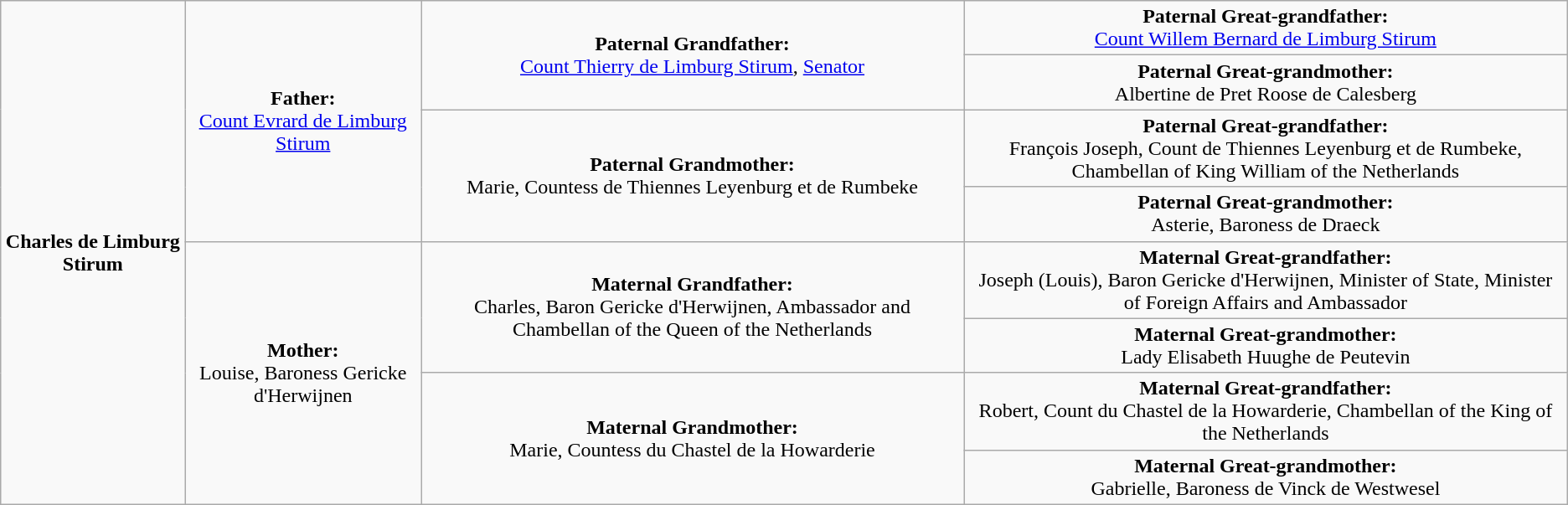<table class="wikitable">
<tr>
<td rowspan="8" style="text-align:center;"><strong>Charles de Limburg Stirum</strong></td>
<td rowspan="4" style="text-align:center;"><strong>Father:</strong><br><a href='#'>Count Evrard de Limburg Stirum</a></td>
<td rowspan="2" style="text-align:center;"><strong>Paternal Grandfather:</strong><br><a href='#'>Count Thierry de Limburg Stirum</a>, <a href='#'>Senator</a></td>
<td style="text-align:center;"><strong>Paternal Great-grandfather:</strong><br><a href='#'>Count Willem Bernard de Limburg Stirum</a></td>
</tr>
<tr>
<td style="text-align:center;"><strong>Paternal Great-grandmother:</strong><br>Albertine de Pret Roose de Calesberg</td>
</tr>
<tr style="text-align:center;">
<td rowspan="2"><strong>Paternal Grandmother:</strong><br>Marie, Countess de Thiennes Leyenburg et de Rumbeke</td>
<td><strong>Paternal Great-grandfather:</strong><br>François Joseph, Count de Thiennes Leyenburg et de Rumbeke, Chambellan of King William of the Netherlands</td>
</tr>
<tr>
<td style="text-align:center;"><strong>Paternal Great-grandmother:</strong><br> Asterie, Baroness de Draeck</td>
</tr>
<tr style="text-align:center;">
<td rowspan="4"><strong>Mother:</strong><br> Louise, Baroness Gericke d'Herwijnen</td>
<td rowspan="2"><strong>Maternal Grandfather:</strong><br> Charles, Baron Gericke d'Herwijnen, Ambassador and Chambellan of the Queen of the Netherlands</td>
<td><strong>Maternal Great-grandfather:</strong><br> Joseph (Louis), Baron Gericke d'Herwijnen, Minister of State, Minister of Foreign Affairs and Ambassador</td>
</tr>
<tr>
<td style="text-align:center;"><strong>Maternal Great-grandmother:</strong><br> Lady Elisabeth Huughe de Peutevin</td>
</tr>
<tr style="text-align:center;">
<td rowspan="2"><strong>Maternal Grandmother:</strong><br> Marie, Countess du Chastel de la Howarderie</td>
<td><strong>Maternal Great-grandfather:</strong><br> Robert, Count du Chastel de la Howarderie, Chambellan of the King of the Netherlands</td>
</tr>
<tr>
<td style="text-align:center;"><strong>Maternal Great-grandmother:</strong><br> Gabrielle, Baroness de Vinck de Westwesel</td>
</tr>
</table>
